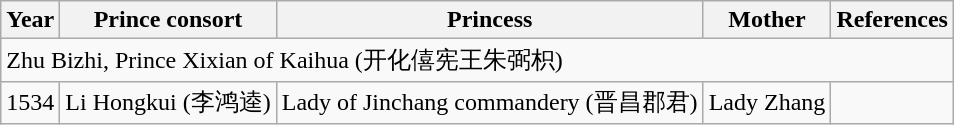<table class="wikitable">
<tr>
<th>Year</th>
<th>Prince consort</th>
<th>Princess</th>
<th>Mother</th>
<th>References</th>
</tr>
<tr>
<td colspan="5">Zhu Bizhi, Prince Xixian of Kaihua (开化僖宪王朱弼枳)</td>
</tr>
<tr>
<td>1534</td>
<td>Li Hongkui (李鸿逵)</td>
<td>Lady of Jinchang commandery (晋昌郡君)</td>
<td>Lady Zhang</td>
<td></td>
</tr>
</table>
